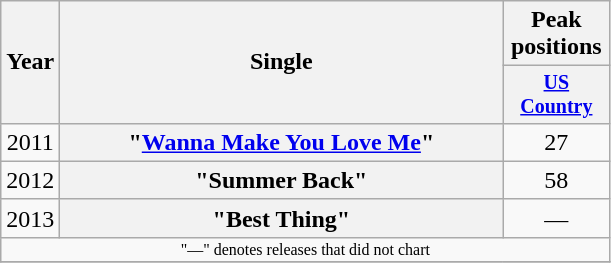<table class="wikitable plainrowheaders" style="text-align:center;">
<tr>
<th rowspan="2">Year</th>
<th rowspan="2" style="width:18em;">Single</th>
<th colspan="1">Peak positions</th>
</tr>
<tr style="font-size:smaller;">
<th width="65"><a href='#'>US Country</a></th>
</tr>
<tr>
<td>2011</td>
<th scope="row">"<a href='#'>Wanna Make You Love Me</a>"</th>
<td>27</td>
</tr>
<tr>
<td>2012</td>
<th scope="row">"Summer Back"</th>
<td>58</td>
</tr>
<tr>
<td>2013</td>
<th scope="row">"Best Thing"</th>
<td>—</td>
</tr>
<tr>
<td colspan="3" style="font-size:8pt">"—" denotes releases that did not chart</td>
</tr>
<tr>
</tr>
</table>
